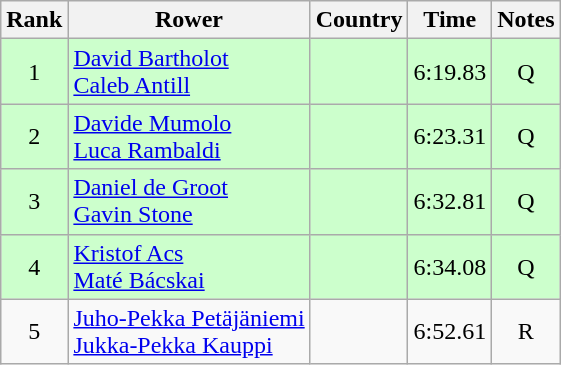<table class="wikitable" style="text-align:center">
<tr>
<th>Rank</th>
<th>Rower</th>
<th>Country</th>
<th>Time</th>
<th>Notes</th>
</tr>
<tr bgcolor=ccffcc>
<td>1</td>
<td align="left"><a href='#'>David Bartholot</a><br><a href='#'>Caleb Antill</a></td>
<td align="left"></td>
<td>6:19.83</td>
<td>Q</td>
</tr>
<tr bgcolor=ccffcc>
<td>2</td>
<td align="left"><a href='#'>Davide Mumolo</a><br><a href='#'>Luca Rambaldi</a></td>
<td align="left"></td>
<td>6:23.31</td>
<td>Q</td>
</tr>
<tr bgcolor=ccffcc>
<td>3</td>
<td align="left"><a href='#'>Daniel de Groot</a><br><a href='#'>Gavin Stone</a></td>
<td align="left"></td>
<td>6:32.81</td>
<td>Q</td>
</tr>
<tr bgcolor=ccffcc>
<td>4</td>
<td align="left"><a href='#'>Kristof Acs</a><br><a href='#'>Maté Bácskai</a></td>
<td align="left"></td>
<td>6:34.08</td>
<td>Q</td>
</tr>
<tr>
<td>5</td>
<td align="left"><a href='#'>Juho-Pekka Petäjäniemi</a><br><a href='#'>Jukka-Pekka Kauppi</a></td>
<td align="left"></td>
<td>6:52.61</td>
<td>R</td>
</tr>
</table>
